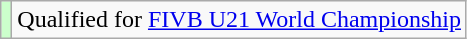<table class="wikitable">
<tr>
<td bgcolor=#ccffcc></td>
<td>Qualified for <a href='#'>FIVB U21 World Championship</a></td>
</tr>
</table>
